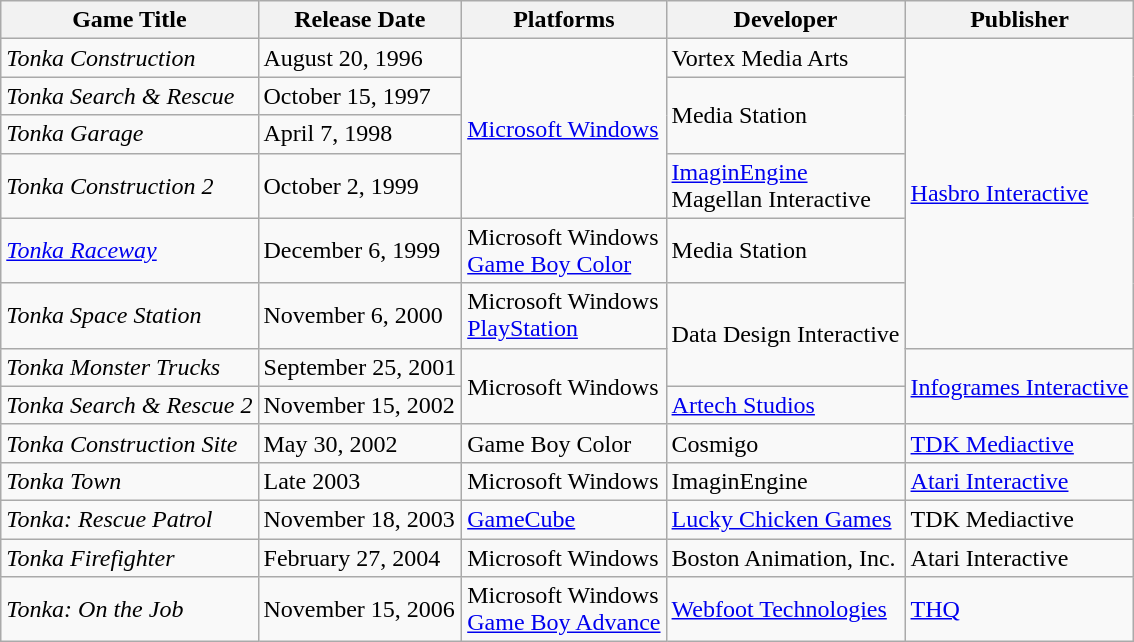<table class="wikitable sortable">
<tr>
<th>Game Title</th>
<th>Release Date</th>
<th>Platforms</th>
<th>Developer</th>
<th>Publisher</th>
</tr>
<tr>
<td><em>Tonka Construction</em></td>
<td>August 20, 1996</td>
<td rowspan="4"><a href='#'>Microsoft Windows</a></td>
<td>Vortex Media Arts</td>
<td rowspan="6"><a href='#'>Hasbro Interactive</a></td>
</tr>
<tr>
<td><em>Tonka Search & Rescue</em></td>
<td>October 15, 1997</td>
<td rowspan="2">Media Station</td>
</tr>
<tr>
<td><em>Tonka Garage</em></td>
<td>April 7, 1998</td>
</tr>
<tr>
<td><em>Tonka Construction 2</em></td>
<td>October 2, 1999</td>
<td><a href='#'>ImaginEngine</a><br>Magellan Interactive</td>
</tr>
<tr>
<td><em><a href='#'>Tonka Raceway</a></em></td>
<td>December 6, 1999</td>
<td>Microsoft Windows<br><a href='#'>Game Boy Color</a></td>
<td>Media Station</td>
</tr>
<tr>
<td><em>Tonka Space Station</em></td>
<td>November 6, 2000</td>
<td>Microsoft Windows<br><a href='#'>PlayStation</a></td>
<td rowspan="2">Data Design Interactive</td>
</tr>
<tr>
<td><em>Tonka Monster Trucks</em></td>
<td>September 25, 2001</td>
<td rowspan="2">Microsoft Windows</td>
<td rowspan="2"><a href='#'>Infogrames Interactive</a></td>
</tr>
<tr>
<td><em>Tonka Search & Rescue 2</em></td>
<td>November 15, 2002</td>
<td><a href='#'>Artech Studios</a></td>
</tr>
<tr>
<td><em>Tonka Construction Site</em></td>
<td>May 30, 2002</td>
<td>Game Boy Color</td>
<td>Cosmigo</td>
<td><a href='#'>TDK Mediactive</a></td>
</tr>
<tr>
<td><em>Tonka Town</em></td>
<td>Late 2003</td>
<td>Microsoft Windows</td>
<td>ImaginEngine</td>
<td><a href='#'>Atari Interactive</a></td>
</tr>
<tr>
<td><em>Tonka: Rescue Patrol</em></td>
<td>November 18, 2003</td>
<td><a href='#'>GameCube</a></td>
<td><a href='#'>Lucky Chicken Games</a></td>
<td>TDK Mediactive</td>
</tr>
<tr>
<td><em>Tonka Firefighter</em></td>
<td>February 27, 2004</td>
<td>Microsoft Windows</td>
<td>Boston Animation, Inc.</td>
<td>Atari Interactive</td>
</tr>
<tr>
<td><em>Tonka: On the Job</em></td>
<td>November 15, 2006</td>
<td>Microsoft Windows<br><a href='#'>Game Boy Advance</a></td>
<td><a href='#'>Webfoot Technologies</a></td>
<td><a href='#'>THQ</a></td>
</tr>
</table>
